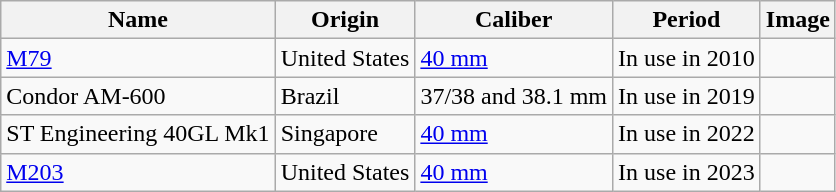<table class="wikitable mw-collapsible mw-collapsed">
<tr>
<th>Name</th>
<th>Origin</th>
<th>Caliber</th>
<th>Period</th>
<th>Image</th>
</tr>
<tr>
<td><a href='#'>M79</a></td>
<td>United States</td>
<td><a href='#'>40 mm</a></td>
<td>In use in 2010</td>
<td></td>
</tr>
<tr>
<td>Condor AM-600</td>
<td>Brazil</td>
<td>37/38 and 38.1 mm</td>
<td>In use in 2019</td>
<td></td>
</tr>
<tr>
<td>ST Engineering 40GL Mk1</td>
<td>Singapore</td>
<td><a href='#'>40 mm</a></td>
<td>In use in 2022</td>
<td></td>
</tr>
<tr>
<td><a href='#'>M203</a></td>
<td>United States</td>
<td><a href='#'>40 mm</a></td>
<td>In use in 2023</td>
<td></td>
</tr>
</table>
